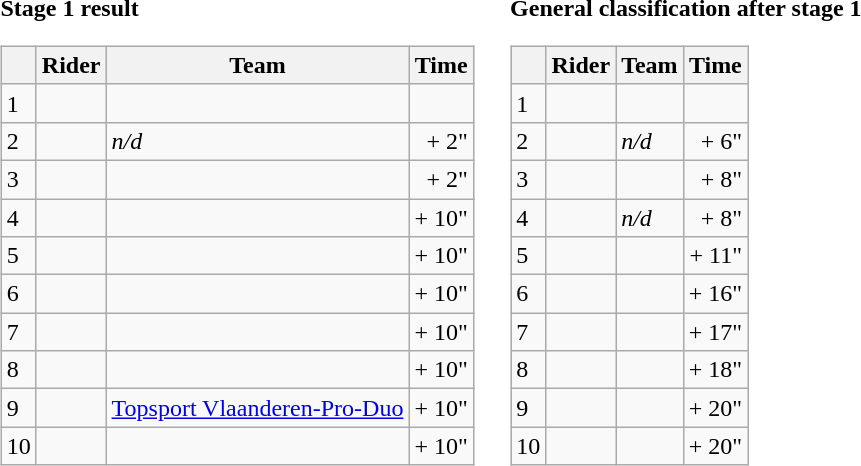<table>
<tr>
<td><strong>Stage 1 result</strong><br><table class="wikitable">
<tr>
<th></th>
<th>Rider</th>
<th>Team</th>
<th>Time</th>
</tr>
<tr>
<td>1</td>
<td></td>
<td></td>
<td align="right"></td>
</tr>
<tr>
<td>2</td>
<td></td>
<td><em>n/d</em></td>
<td align="right">+ 2"</td>
</tr>
<tr>
<td>3</td>
<td></td>
<td></td>
<td align="right">+ 2"</td>
</tr>
<tr>
<td>4</td>
<td></td>
<td></td>
<td align="right">+ 10"</td>
</tr>
<tr>
<td>5</td>
<td></td>
<td></td>
<td align="right">+ 10"</td>
</tr>
<tr>
<td>6</td>
<td></td>
<td></td>
<td align="right">+ 10"</td>
</tr>
<tr>
<td>7</td>
<td></td>
<td></td>
<td align="right">+ 10"</td>
</tr>
<tr>
<td>8</td>
<td></td>
<td></td>
<td align="right">+ 10"</td>
</tr>
<tr>
<td>9</td>
<td></td>
<td><a href='#'>Topsport Vlaanderen-Pro-Duo</a></td>
<td align="right">+ 10"</td>
</tr>
<tr>
<td>10</td>
<td></td>
<td></td>
<td align="right">+ 10"</td>
</tr>
</table>
</td>
<td></td>
<td><strong>General classification after stage 1</strong><br><table class="wikitable">
<tr>
<th></th>
<th>Rider</th>
<th>Team</th>
<th>Time</th>
</tr>
<tr>
<td>1</td>
<td></td>
<td></td>
<td align="right"></td>
</tr>
<tr>
<td>2</td>
<td></td>
<td><em>n/d</em></td>
<td align="right">+ 6"</td>
</tr>
<tr>
<td>3</td>
<td></td>
<td></td>
<td align="right">+ 8"</td>
</tr>
<tr>
<td>4</td>
<td></td>
<td><em>n/d</em></td>
<td align="right">+ 8"</td>
</tr>
<tr>
<td>5</td>
<td></td>
<td></td>
<td align="right">+ 11"</td>
</tr>
<tr>
<td>6</td>
<td></td>
<td></td>
<td align="right">+ 16"</td>
</tr>
<tr>
<td>7</td>
<td></td>
<td></td>
<td align="right">+ 17"</td>
</tr>
<tr>
<td>8</td>
<td></td>
<td></td>
<td align="right">+ 18"</td>
</tr>
<tr>
<td>9</td>
<td></td>
<td></td>
<td align="right">+ 20"</td>
</tr>
<tr>
<td>10</td>
<td></td>
<td></td>
<td align="right">+ 20"</td>
</tr>
</table>
</td>
</tr>
</table>
